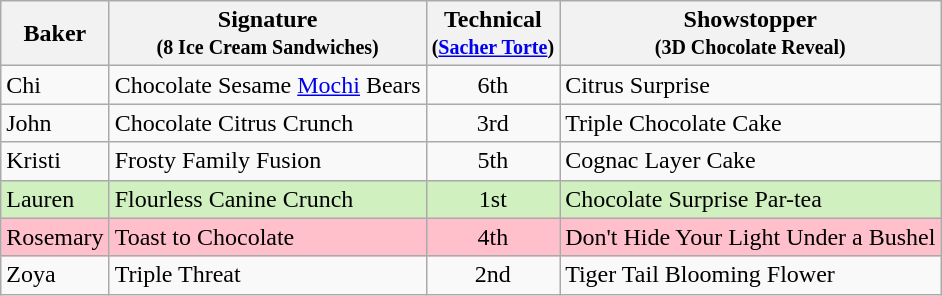<table class="wikitable" style="text-align:center;">
<tr>
<th>Baker</th>
<th>Signature<br><small>(8 Ice Cream Sandwiches)</small></th>
<th>Technical<br><small>(<a href='#'>Sacher Torte</a>)</small></th>
<th>Showstopper<br><small>(3D Chocolate Reveal)</small></th>
</tr>
<tr>
<td align="left">Chi</td>
<td align="left">Chocolate Sesame <a href='#'>Mochi</a> Bears</td>
<td>6th</td>
<td align="left">Citrus Surprise</td>
</tr>
<tr>
<td align="left">John</td>
<td align="left">Chocolate Citrus Crunch</td>
<td>3rd</td>
<td align="left">Triple Chocolate Cake</td>
</tr>
<tr>
<td align="left">Kristi</td>
<td align="left">Frosty Family Fusion</td>
<td>5th</td>
<td align="left">Cognac Layer Cake</td>
</tr>
<tr style="background:#d0f0c0;">
<td align="left">Lauren</td>
<td align="left">Flourless Canine Crunch</td>
<td>1st</td>
<td align="left">Chocolate Surprise Par-tea</td>
</tr>
<tr bgcolor=pink>
<td align="left">Rosemary</td>
<td align="left">Toast to Chocolate</td>
<td>4th</td>
<td align="left">Don't Hide Your Light Under a Bushel</td>
</tr>
<tr>
<td align="left">Zoya</td>
<td align="left">Triple Threat</td>
<td>2nd</td>
<td align="left">Tiger Tail Blooming Flower</td>
</tr>
</table>
